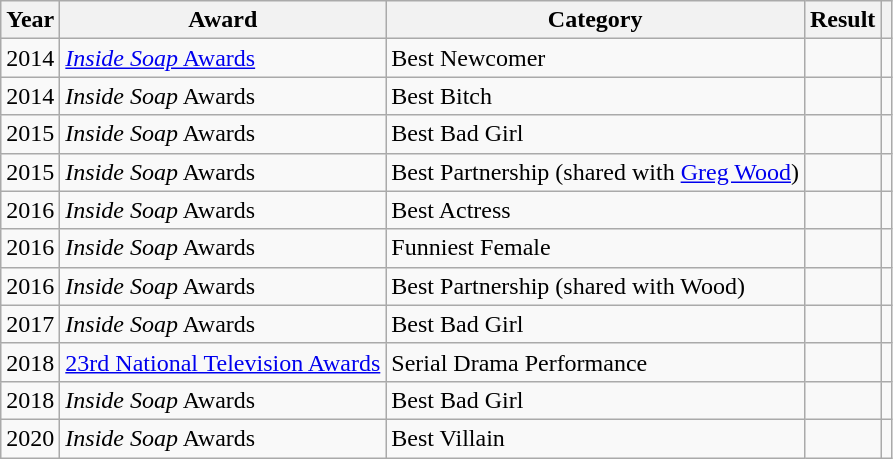<table class="wikitable sortable">
<tr>
<th>Year</th>
<th>Award</th>
<th>Category</th>
<th>Result</th>
<th scope=col class=unsortable></th>
</tr>
<tr>
<td>2014</td>
<td><a href='#'><em>Inside Soap</em> Awards</a></td>
<td>Best Newcomer</td>
<td></td>
<td align="center"></td>
</tr>
<tr>
<td>2014</td>
<td><em>Inside Soap</em> Awards</td>
<td>Best Bitch</td>
<td></td>
<td align="center"></td>
</tr>
<tr>
<td>2015</td>
<td><em>Inside Soap</em> Awards</td>
<td>Best Bad Girl</td>
<td></td>
<td align="center"></td>
</tr>
<tr>
<td>2015</td>
<td><em>Inside Soap</em> Awards</td>
<td>Best Partnership (shared with <a href='#'>Greg Wood</a>)</td>
<td></td>
<td align="center"></td>
</tr>
<tr>
<td>2016</td>
<td><em>Inside Soap</em> Awards</td>
<td>Best Actress</td>
<td></td>
<td align="center"></td>
</tr>
<tr>
<td>2016</td>
<td><em>Inside Soap</em> Awards</td>
<td>Funniest Female</td>
<td></td>
<td align="center"></td>
</tr>
<tr>
<td>2016</td>
<td><em>Inside Soap</em> Awards</td>
<td>Best Partnership (shared with Wood)</td>
<td></td>
<td align="center"></td>
</tr>
<tr>
<td>2017</td>
<td><em>Inside Soap</em> Awards</td>
<td>Best Bad Girl</td>
<td></td>
<td align="center"></td>
</tr>
<tr>
<td>2018</td>
<td><a href='#'>23rd National Television Awards</a></td>
<td>Serial Drama Performance</td>
<td></td>
<td align="center"></td>
</tr>
<tr>
<td>2018</td>
<td><em>Inside Soap</em> Awards</td>
<td>Best Bad Girl</td>
<td></td>
<td align="center"></td>
</tr>
<tr>
<td>2020</td>
<td><em>Inside Soap</em> Awards</td>
<td>Best Villain</td>
<td></td>
<td align="center"></td>
</tr>
</table>
